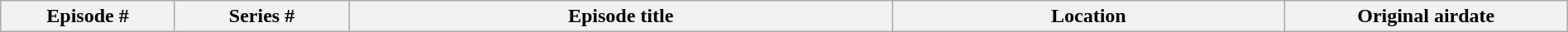<table class="wikitable plainrowheaders" style="width:100%; margin:auto;">
<tr>
<th width="8%">Episode #</th>
<th width="8%">Series #</th>
<th width="25%">Episode title</th>
<th width="18%">Location</th>
<th width="13%">Original airdate<br></th>
</tr>
</table>
